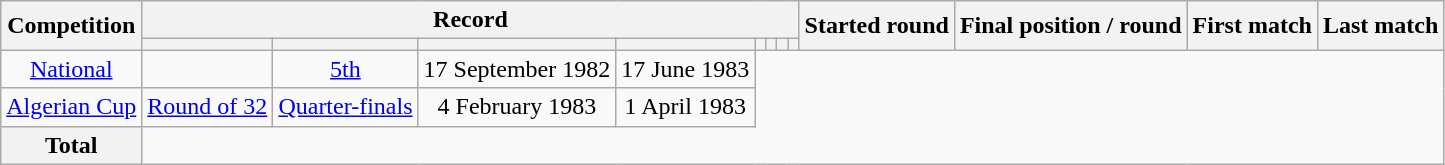<table class="wikitable" style="text-align: center">
<tr>
<th rowspan=2>Competition</th>
<th colspan=8>Record</th>
<th rowspan=2>Started round</th>
<th rowspan=2>Final position / round</th>
<th rowspan=2>First match</th>
<th rowspan=2>Last match</th>
</tr>
<tr>
<th></th>
<th></th>
<th></th>
<th></th>
<th></th>
<th></th>
<th></th>
<th></th>
</tr>
<tr>
<td><a href='#'>National</a><br></td>
<td></td>
<td><a href='#'>5th</a></td>
<td>17 September 1982</td>
<td>17 June 1983</td>
</tr>
<tr>
<td><a href='#'>Algerian Cup</a><br></td>
<td><a href='#'>Round of 32</a></td>
<td><a href='#'>Quarter-finals</a></td>
<td>4 February 1983</td>
<td>1 April 1983</td>
</tr>
<tr>
<th>Total<br></th>
</tr>
</table>
